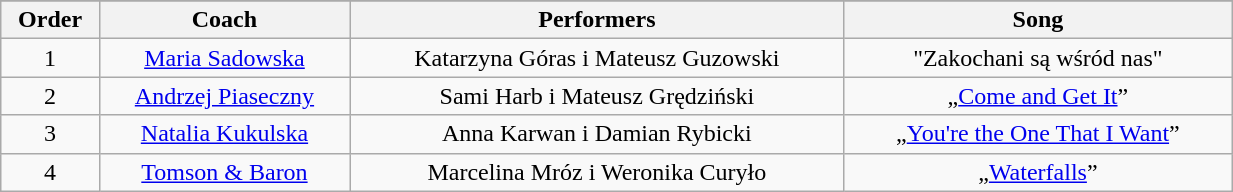<table class="wikitable" style="text-align:center; width:65%;">
<tr>
</tr>
<tr>
<th>Order</th>
<th>Coach</th>
<th>Performers</th>
<th>Song</th>
</tr>
<tr>
<td>1</td>
<td><a href='#'>Maria Sadowska</a></td>
<td>Katarzyna Góras i Mateusz Guzowski</td>
<td>"Zakochani są wśród nas"</td>
</tr>
<tr>
<td>2</td>
<td><a href='#'>Andrzej Piaseczny</a></td>
<td>Sami Harb i Mateusz Grędziński</td>
<td>„<a href='#'>Come and Get It</a>”</td>
</tr>
<tr>
<td>3</td>
<td><a href='#'>Natalia Kukulska</a></td>
<td>Anna Karwan i Damian Rybicki</td>
<td>„<a href='#'>You're the One That I Want</a>”</td>
</tr>
<tr>
<td>4</td>
<td><a href='#'>Tomson & Baron</a></td>
<td>Marcelina Mróz i Weronika Curyło</td>
<td>„<a href='#'>Waterfalls</a>”</td>
</tr>
</table>
